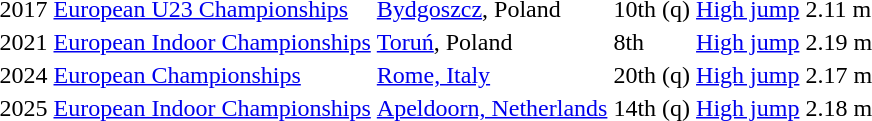<table>
<tr>
<td>2017</td>
<td><a href='#'>European U23 Championships</a></td>
<td><a href='#'>Bydgoszcz</a>, Poland</td>
<td>10th (q)</td>
<td><a href='#'>High jump</a></td>
<td>2.11 m</td>
</tr>
<tr>
<td>2021</td>
<td><a href='#'>European Indoor Championships</a></td>
<td><a href='#'>Toruń</a>, Poland</td>
<td>8th</td>
<td><a href='#'>High jump</a></td>
<td>2.19 m</td>
</tr>
<tr>
<td>2024</td>
<td><a href='#'>European Championships</a></td>
<td><a href='#'>Rome, Italy</a></td>
<td>20th (q)</td>
<td><a href='#'>High jump</a></td>
<td>2.17 m</td>
</tr>
<tr>
<td>2025</td>
<td><a href='#'>European Indoor Championships</a></td>
<td><a href='#'>Apeldoorn, Netherlands</a></td>
<td>14th (q)</td>
<td><a href='#'>High jump</a></td>
<td>2.18 m</td>
</tr>
</table>
